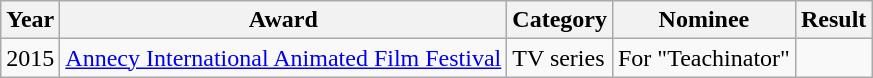<table class="wikitable sortable">
<tr>
<th>Year</th>
<th>Award</th>
<th>Category</th>
<th>Nominee</th>
<th>Result</th>
</tr>
<tr>
<td>2015</td>
<td><a href='#'>Annecy International Animated Film Festival</a></td>
<td>TV series</td>
<td>For "Teachinator"</td>
<td></td>
</tr>
</table>
